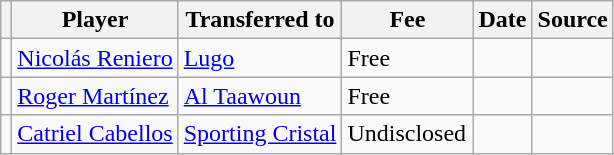<table class="wikitable plainrowheaders sortable">
<tr>
<th></th>
<th scope="col">Player</th>
<th>Transferred to</th>
<th style="width: 80px;">Fee</th>
<th scope="col">Date</th>
<th scope="col">Source</th>
</tr>
<tr>
<td align="center"></td>
<td> <a href='#'>Nicolás Reniero</a></td>
<td> <a href='#'>Lugo</a></td>
<td>Free</td>
<td></td>
<td></td>
</tr>
<tr>
<td align="center"></td>
<td> <a href='#'>Roger Martínez</a></td>
<td> <a href='#'>Al Taawoun</a></td>
<td>Free</td>
<td></td>
<td></td>
</tr>
<tr>
<td align="center"></td>
<td> <a href='#'>Catriel Cabellos</a></td>
<td> <a href='#'>Sporting Cristal</a></td>
<td>Undisclosed</td>
<td></td>
<td></td>
</tr>
</table>
